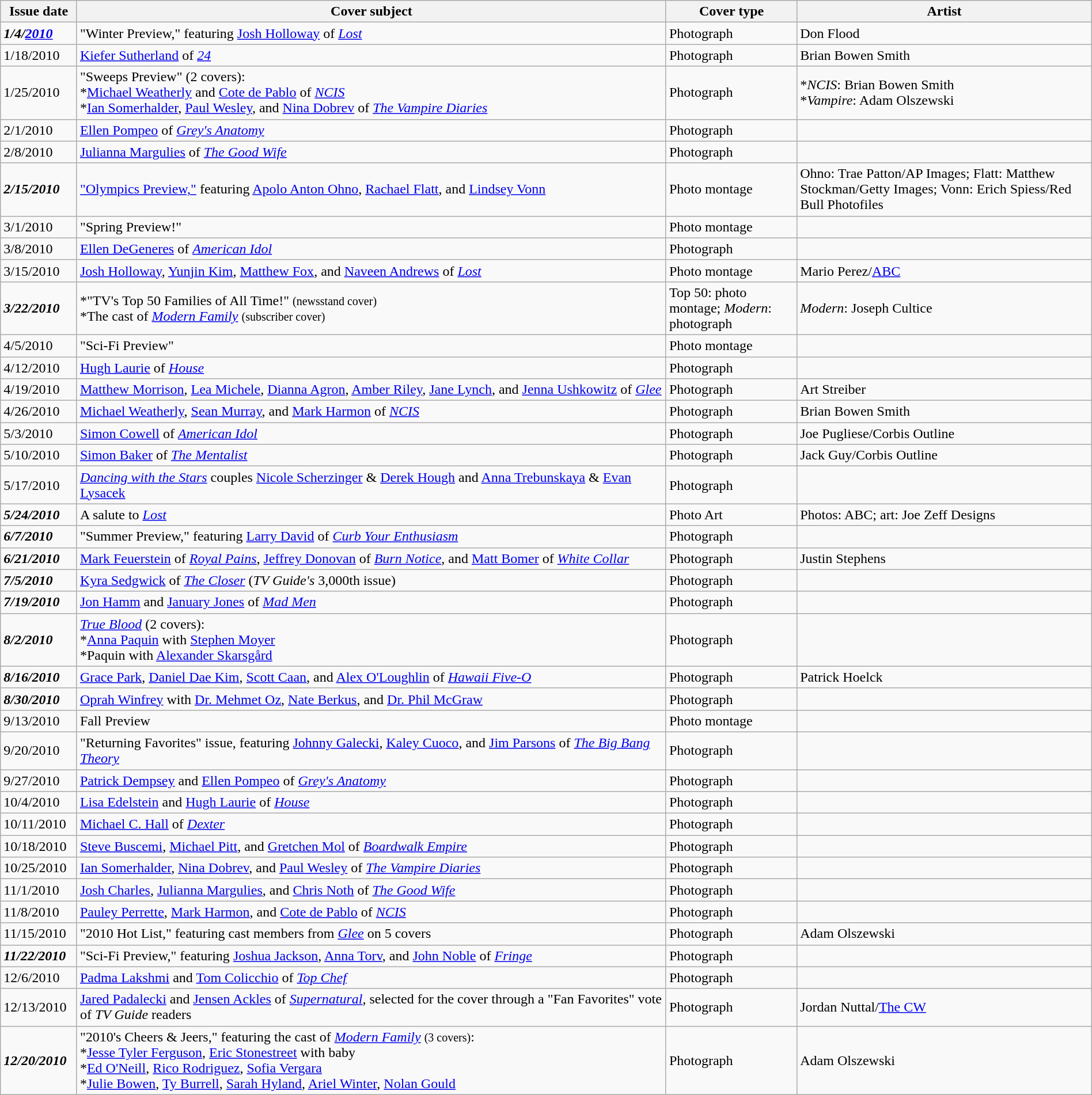<table class="wikitable sortable" width=100% style="font-size:100%;">
<tr>
<th width=7%>Issue date</th>
<th width=54%>Cover subject</th>
<th width=12%>Cover type</th>
<th width=27%>Artist</th>
</tr>
<tr>
<td><strong><em>1/4/<a href='#'>2010</a></em></strong></td>
<td>"Winter Preview," featuring <a href='#'>Josh Holloway</a> of <em><a href='#'>Lost</a></em></td>
<td>Photograph</td>
<td>Don Flood</td>
</tr>
<tr>
<td>1/18/2010</td>
<td><a href='#'>Kiefer Sutherland</a> of <em><a href='#'>24</a></em></td>
<td>Photograph</td>
<td>Brian Bowen Smith</td>
</tr>
<tr>
<td>1/25/2010</td>
<td>"Sweeps Preview" (2 covers):<br>*<a href='#'>Michael Weatherly</a> and <a href='#'>Cote de Pablo</a> of <em><a href='#'>NCIS</a></em><br>*<a href='#'>Ian Somerhalder</a>, <a href='#'>Paul Wesley</a>, and <a href='#'>Nina Dobrev</a> of <em><a href='#'>The Vampire Diaries</a></em></td>
<td>Photograph</td>
<td>*<em>NCIS</em>: Brian Bowen Smith<br>*<em>Vampire</em>: Adam Olszewski</td>
</tr>
<tr>
<td>2/1/2010</td>
<td><a href='#'>Ellen Pompeo</a> of <em><a href='#'>Grey's Anatomy</a></em></td>
<td>Photograph</td>
<td></td>
</tr>
<tr>
<td>2/8/2010</td>
<td><a href='#'>Julianna Margulies</a> of <em><a href='#'>The Good Wife</a></em></td>
<td>Photograph</td>
<td></td>
</tr>
<tr>
<td><strong><em>2/15/2010</em></strong></td>
<td><a href='#'>"Olympics Preview,"</a> featuring <a href='#'>Apolo Anton Ohno</a>, <a href='#'>Rachael Flatt</a>, and <a href='#'>Lindsey Vonn</a></td>
<td>Photo montage</td>
<td>Ohno: Trae Patton/AP Images; Flatt: Matthew Stockman/Getty Images; Vonn: Erich Spiess/Red Bull Photofiles</td>
</tr>
<tr>
<td>3/1/2010</td>
<td>"Spring Preview!"</td>
<td>Photo montage</td>
<td></td>
</tr>
<tr>
<td>3/8/2010</td>
<td><a href='#'>Ellen DeGeneres</a> of <em><a href='#'>American Idol</a></em></td>
<td>Photograph</td>
<td></td>
</tr>
<tr>
<td>3/15/2010</td>
<td><a href='#'>Josh Holloway</a>, <a href='#'>Yunjin Kim</a>, <a href='#'>Matthew Fox</a>, and <a href='#'>Naveen Andrews</a> of <em><a href='#'>Lost</a></em></td>
<td>Photo montage</td>
<td>Mario Perez/<a href='#'>ABC</a></td>
</tr>
<tr>
<td><strong><em>3/22/2010</em></strong></td>
<td>*"TV's Top 50 Families of All Time!" <small>(newsstand cover)</small><br>*The cast of <em><a href='#'>Modern Family</a></em> <small>(subscriber cover)</small></td>
<td>Top 50: photo montage; <em>Modern</em>: photograph</td>
<td><em>Modern</em>: Joseph Cultice</td>
</tr>
<tr>
<td>4/5/2010</td>
<td>"Sci-Fi Preview"</td>
<td>Photo montage</td>
<td></td>
</tr>
<tr>
<td>4/12/2010</td>
<td><a href='#'>Hugh Laurie</a> of <em><a href='#'>House</a></em></td>
<td>Photograph</td>
<td></td>
</tr>
<tr>
<td>4/19/2010</td>
<td><a href='#'>Matthew Morrison</a>, <a href='#'>Lea Michele</a>, <a href='#'>Dianna Agron</a>, <a href='#'>Amber Riley</a>, <a href='#'>Jane Lynch</a>, and <a href='#'>Jenna Ushkowitz</a> of <em><a href='#'>Glee</a></em></td>
<td>Photograph</td>
<td>Art Streiber</td>
</tr>
<tr>
<td>4/26/2010</td>
<td><a href='#'>Michael Weatherly</a>, <a href='#'>Sean Murray</a>, and <a href='#'>Mark Harmon</a> of <em><a href='#'>NCIS</a></em></td>
<td>Photograph</td>
<td>Brian Bowen Smith</td>
</tr>
<tr>
<td>5/3/2010</td>
<td><a href='#'>Simon Cowell</a> of <em><a href='#'>American Idol</a></em></td>
<td>Photograph</td>
<td>Joe Pugliese/Corbis Outline</td>
</tr>
<tr>
<td>5/10/2010</td>
<td><a href='#'>Simon Baker</a> of <em><a href='#'>The Mentalist</a></em></td>
<td>Photograph</td>
<td>Jack Guy/Corbis Outline</td>
</tr>
<tr>
<td>5/17/2010</td>
<td><em><a href='#'>Dancing with the Stars</a></em> couples <a href='#'>Nicole Scherzinger</a> & <a href='#'>Derek Hough</a> and <a href='#'>Anna Trebunskaya</a> & <a href='#'>Evan Lysacek</a></td>
<td>Photograph</td>
<td></td>
</tr>
<tr>
<td><strong><em>5/24/2010</em></strong></td>
<td>A salute to <em><a href='#'>Lost</a></em></td>
<td>Photo Art</td>
<td>Photos: ABC; art: Joe Zeff Designs</td>
</tr>
<tr>
<td><strong><em>6/7/2010</em></strong></td>
<td>"Summer Preview," featuring <a href='#'>Larry David</a> of <em><a href='#'>Curb Your Enthusiasm</a></em></td>
<td>Photograph</td>
<td></td>
</tr>
<tr>
<td><strong><em>6/21/2010</em></strong></td>
<td><a href='#'>Mark Feuerstein</a> of <em><a href='#'>Royal Pains</a></em>, <a href='#'>Jeffrey Donovan</a> of <em><a href='#'>Burn Notice</a></em>, and <a href='#'>Matt Bomer</a> of <em><a href='#'>White Collar</a></em></td>
<td>Photograph</td>
<td>Justin Stephens</td>
</tr>
<tr>
<td><strong><em>7/5/2010</em></strong></td>
<td><a href='#'>Kyra Sedgwick</a> of <em><a href='#'>The Closer</a></em> (<em>TV Guide's</em> 3,000th issue)</td>
<td>Photograph</td>
<td></td>
</tr>
<tr>
<td><strong><em>7/19/2010</em></strong></td>
<td><a href='#'>Jon Hamm</a> and <a href='#'>January Jones</a> of <em><a href='#'>Mad Men</a></em></td>
<td>Photograph</td>
<td></td>
</tr>
<tr>
<td><strong><em>8/2/2010</em></strong></td>
<td><em><a href='#'>True Blood</a></em> (2 covers):<br>*<a href='#'>Anna Paquin</a> with <a href='#'>Stephen Moyer</a><br>*Paquin with <a href='#'>Alexander Skarsgård</a></td>
<td>Photograph</td>
<td></td>
</tr>
<tr>
<td><strong><em>8/16/2010</em></strong></td>
<td><a href='#'>Grace Park</a>, <a href='#'>Daniel Dae Kim</a>, <a href='#'>Scott Caan</a>, and <a href='#'>Alex O'Loughlin</a> of <em><a href='#'>Hawaii Five-O</a></em></td>
<td>Photograph</td>
<td>Patrick Hoelck</td>
</tr>
<tr>
<td><strong><em>8/30/2010</em></strong></td>
<td><a href='#'>Oprah Winfrey</a> with <a href='#'>Dr. Mehmet Oz</a>, <a href='#'>Nate Berkus</a>, and <a href='#'>Dr. Phil McGraw</a></td>
<td>Photograph</td>
<td></td>
</tr>
<tr>
<td>9/13/2010</td>
<td>Fall Preview</td>
<td>Photo montage</td>
<td></td>
</tr>
<tr>
<td>9/20/2010</td>
<td>"Returning Favorites" issue, featuring <a href='#'>Johnny Galecki</a>, <a href='#'>Kaley Cuoco</a>, and <a href='#'>Jim Parsons</a> of <em><a href='#'>The Big Bang Theory</a></em></td>
<td>Photograph</td>
<td></td>
</tr>
<tr>
<td>9/27/2010</td>
<td><a href='#'>Patrick Dempsey</a> and <a href='#'>Ellen Pompeo</a> of <em><a href='#'>Grey's Anatomy</a></em></td>
<td>Photograph</td>
<td></td>
</tr>
<tr>
<td>10/4/2010</td>
<td><a href='#'>Lisa Edelstein</a> and <a href='#'>Hugh Laurie</a> of <em><a href='#'>House</a></em></td>
<td>Photograph</td>
<td></td>
</tr>
<tr>
<td>10/11/2010</td>
<td><a href='#'>Michael C. Hall</a> of <em><a href='#'>Dexter</a></em></td>
<td>Photograph</td>
<td></td>
</tr>
<tr>
<td>10/18/2010</td>
<td><a href='#'>Steve Buscemi</a>, <a href='#'>Michael Pitt</a>, and <a href='#'>Gretchen Mol</a> of <em><a href='#'>Boardwalk Empire</a></em></td>
<td>Photograph</td>
<td></td>
</tr>
<tr>
<td>10/25/2010</td>
<td><a href='#'>Ian Somerhalder</a>, <a href='#'>Nina Dobrev</a>, and <a href='#'>Paul Wesley</a> of <em><a href='#'>The Vampire Diaries</a></em></td>
<td>Photograph</td>
<td></td>
</tr>
<tr>
<td>11/1/2010</td>
<td><a href='#'>Josh Charles</a>, <a href='#'>Julianna Margulies</a>, and <a href='#'>Chris Noth</a> of <em><a href='#'>The Good Wife</a></em></td>
<td>Photograph</td>
<td></td>
</tr>
<tr>
<td>11/8/2010</td>
<td><a href='#'>Pauley Perrette</a>, <a href='#'>Mark Harmon</a>, and <a href='#'>Cote de Pablo</a> of <em><a href='#'>NCIS</a></em></td>
<td>Photograph</td>
<td></td>
</tr>
<tr>
<td>11/15/2010</td>
<td>"2010 Hot List," featuring cast members from <em><a href='#'>Glee</a></em> on 5 covers</td>
<td>Photograph</td>
<td>Adam Olszewski</td>
</tr>
<tr>
<td><strong><em>11/22/2010</em></strong></td>
<td>"Sci-Fi Preview," featuring <a href='#'>Joshua Jackson</a>, <a href='#'>Anna Torv</a>, and <a href='#'>John Noble</a> of <em><a href='#'>Fringe</a></em></td>
<td>Photograph</td>
<td></td>
</tr>
<tr>
<td>12/6/2010</td>
<td><a href='#'>Padma Lakshmi</a> and <a href='#'>Tom Colicchio</a> of <em><a href='#'>Top Chef</a></em></td>
<td>Photograph</td>
<td></td>
</tr>
<tr>
<td>12/13/2010</td>
<td><a href='#'>Jared Padalecki</a> and <a href='#'>Jensen Ackles</a> of <em><a href='#'>Supernatural</a></em>, selected for the cover through a "Fan Favorites" vote of <em>TV Guide</em> readers</td>
<td>Photograph</td>
<td>Jordan Nuttal/<a href='#'>The CW</a></td>
</tr>
<tr>
<td><strong><em>12/20/2010</em></strong></td>
<td>"2010's Cheers & Jeers," featuring the cast of <em><a href='#'>Modern Family</a></em> <small>(3 covers)</small>:<br>*<a href='#'>Jesse Tyler Ferguson</a>, <a href='#'>Eric Stonestreet</a> with baby<br>*<a href='#'>Ed O'Neill</a>, <a href='#'>Rico Rodriguez</a>, <a href='#'>Sofia Vergara</a><br>*<a href='#'>Julie Bowen</a>, <a href='#'>Ty Burrell</a>, <a href='#'>Sarah Hyland</a>, <a href='#'>Ariel Winter</a>, <a href='#'>Nolan Gould</a></td>
<td>Photograph</td>
<td>Adam Olszewski</td>
</tr>
</table>
